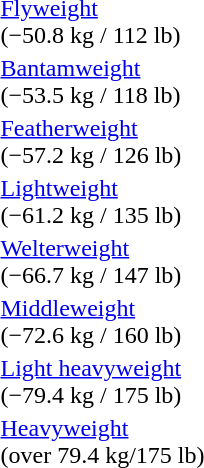<table>
<tr valign="top">
<td><a href='#'>Flyweight</a><br>(−50.8 kg / 112 lb)<br></td>
<td></td>
<td></td>
<td></td>
</tr>
<tr valign="top">
<td><a href='#'>Bantamweight</a><br>(−53.5 kg / 118 lb)<br></td>
<td></td>
<td></td>
<td></td>
</tr>
<tr valign="top">
<td><a href='#'>Featherweight</a><br>(−57.2 kg / 126 lb)<br></td>
<td></td>
<td></td>
<td></td>
</tr>
<tr valign="top">
<td><a href='#'>Lightweight</a><br>(−61.2 kg / 135 lb)<br></td>
<td></td>
<td></td>
<td></td>
</tr>
<tr valign="top">
<td><a href='#'>Welterweight</a><br>(−66.7 kg / 147 lb)<br></td>
<td></td>
<td></td>
<td></td>
</tr>
<tr valign="top">
<td><a href='#'>Middleweight</a><br>(−72.6 kg / 160 lb)<br></td>
<td></td>
<td></td>
<td></td>
</tr>
<tr valign="top">
<td><a href='#'>Light heavyweight</a><br>(−79.4 kg / 175 lb)<br></td>
<td></td>
<td></td>
<td></td>
</tr>
<tr valign="top">
<td><a href='#'>Heavyweight</a><br>(over 79.4 kg/175 lb)<br></td>
<td></td>
<td></td>
<td></td>
</tr>
</table>
